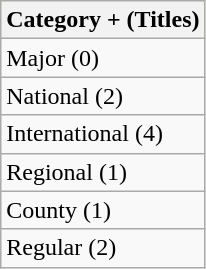<table class="wikitable" style="display:inline-table;">
<tr style="background:#ffc;">
<th>Category + (Titles)</th>
</tr>
<tr>
<td>Major (0)</td>
</tr>
<tr>
<td>National (2)</td>
</tr>
<tr>
<td>International (4)</td>
</tr>
<tr>
<td>Regional (1)</td>
</tr>
<tr>
<td>County (1)</td>
</tr>
<tr>
<td>Regular (2)</td>
</tr>
</table>
